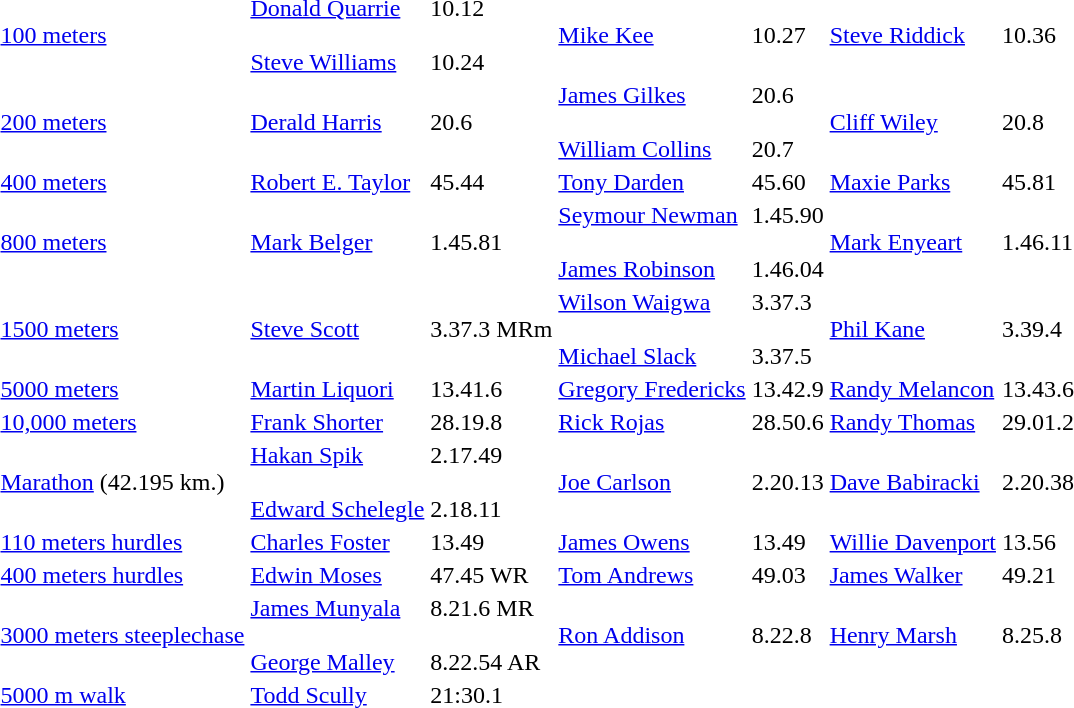<table>
<tr>
<td><a href='#'>100 meters</a></td>
<td><a href='#'>Donald Quarrie</a><br><br><a href='#'>Steve Williams</a></td>
<td>10.12<br><br>10.24</td>
<td><a href='#'>Mike Kee</a></td>
<td>10.27</td>
<td><a href='#'>Steve Riddick</a></td>
<td>10.36</td>
</tr>
<tr>
<td><a href='#'>200 meters</a></td>
<td><a href='#'>Derald Harris</a></td>
<td>20.6</td>
<td><a href='#'>James Gilkes</a><br><br><a href='#'>William Collins</a></td>
<td>20.6<br><br>20.7</td>
<td><a href='#'>Cliff Wiley</a></td>
<td>20.8</td>
</tr>
<tr>
<td><a href='#'>400 meters</a></td>
<td><a href='#'>Robert E. Taylor</a></td>
<td>45.44</td>
<td><a href='#'>Tony Darden</a></td>
<td>45.60</td>
<td><a href='#'>Maxie Parks</a></td>
<td>45.81</td>
</tr>
<tr>
<td><a href='#'>800 meters</a></td>
<td><a href='#'>Mark Belger</a></td>
<td>1.45.81</td>
<td><a href='#'>Seymour Newman</a><br><br><a href='#'>James Robinson</a></td>
<td>1.45.90<br><br>1.46.04</td>
<td><a href='#'>Mark Enyeart</a></td>
<td>1.46.11</td>
</tr>
<tr>
<td><a href='#'>1500 meters</a></td>
<td><a href='#'>Steve Scott</a></td>
<td>3.37.3	MRm</td>
<td><a href='#'>Wilson Waigwa</a><br><br><a href='#'>Michael Slack</a></td>
<td>3.37.3<br><br>3.37.5</td>
<td><a href='#'>Phil Kane</a></td>
<td>3.39.4</td>
</tr>
<tr>
<td><a href='#'>5000 meters</a></td>
<td><a href='#'>Martin Liquori</a></td>
<td>13.41.6</td>
<td><a href='#'>Gregory Fredericks</a></td>
<td>13.42.9</td>
<td><a href='#'>Randy Melancon</a></td>
<td>13.43.6</td>
</tr>
<tr>
<td><a href='#'>10,000 meters</a></td>
<td><a href='#'>Frank Shorter</a></td>
<td>28.19.8</td>
<td><a href='#'>Rick Rojas</a></td>
<td>28.50.6</td>
<td><a href='#'>Randy Thomas</a></td>
<td>29.01.2</td>
</tr>
<tr>
<td><a href='#'>Marathon</a> (42.195 km.)</td>
<td><a href='#'>Hakan Spik</a><br><br><a href='#'>Edward Schelegle</a></td>
<td>2.17.49<br><br>2.18.11</td>
<td><a href='#'>Joe Carlson</a></td>
<td>2.20.13</td>
<td><a href='#'>Dave Babiracki</a></td>
<td>2.20.38</td>
</tr>
<tr>
<td><a href='#'>110 meters hurdles</a></td>
<td><a href='#'>Charles Foster</a></td>
<td>13.49</td>
<td><a href='#'>James Owens</a></td>
<td>13.49</td>
<td><a href='#'>Willie Davenport</a></td>
<td>13.56</td>
</tr>
<tr>
<td><a href='#'>400 meters hurdles</a></td>
<td><a href='#'>Edwin Moses</a></td>
<td>47.45	WR</td>
<td><a href='#'>Tom Andrews</a></td>
<td>49.03</td>
<td><a href='#'>James Walker</a></td>
<td>49.21</td>
</tr>
<tr>
<td><a href='#'>3000 meters steeplechase</a></td>
<td><a href='#'>James Munyala</a><br><br><a href='#'>George Malley</a></td>
<td>8.21.6	MR<br><br>8.22.54	AR</td>
<td><a href='#'>Ron Addison</a></td>
<td>8.22.8</td>
<td><a href='#'>Henry Marsh</a></td>
<td>8.25.8</td>
</tr>
<tr>
<td><a href='#'>5000 m walk</a></td>
<td><a href='#'>Todd Scully</a></td>
<td>21:30.1</td>
<td></td>
<td></td>
<td></td>
<td></td>
</tr>
</table>
